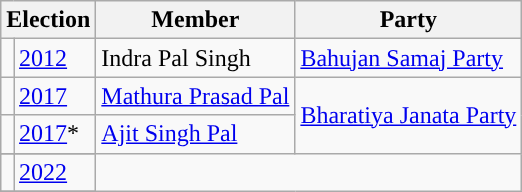<table class="wikitable">
<tr>
<th colspan="2">Election</th>
<th>Member</th>
<th>Party</th>
</tr>
<tr>
<td style="background-color: "></td>
<td><a href='#'>2012</a></td>
<td>Indra Pal Singh</td>
<td><a href='#'>Bahujan Samaj Party</a></td>
</tr>
<tr>
<td style="background-color: "></td>
<td><a href='#'>2017</a></td>
<td><a href='#'>Mathura Prasad Pal</a></td>
<td rowspan="3"><a href='#'>Bharatiya Janata Party</a></td>
</tr>
<tr>
<td style="background-color: "></td>
<td><a href='#'>2017</a>*</td>
<td rowspan="2"><a href='#'>Ajit Singh Pal</a></td>
</tr>
<tr>
</tr>
<tr>
<td style="background-color: "></td>
<td><a href='#'>2022</a></td>
</tr>
<tr>
</tr>
</table>
